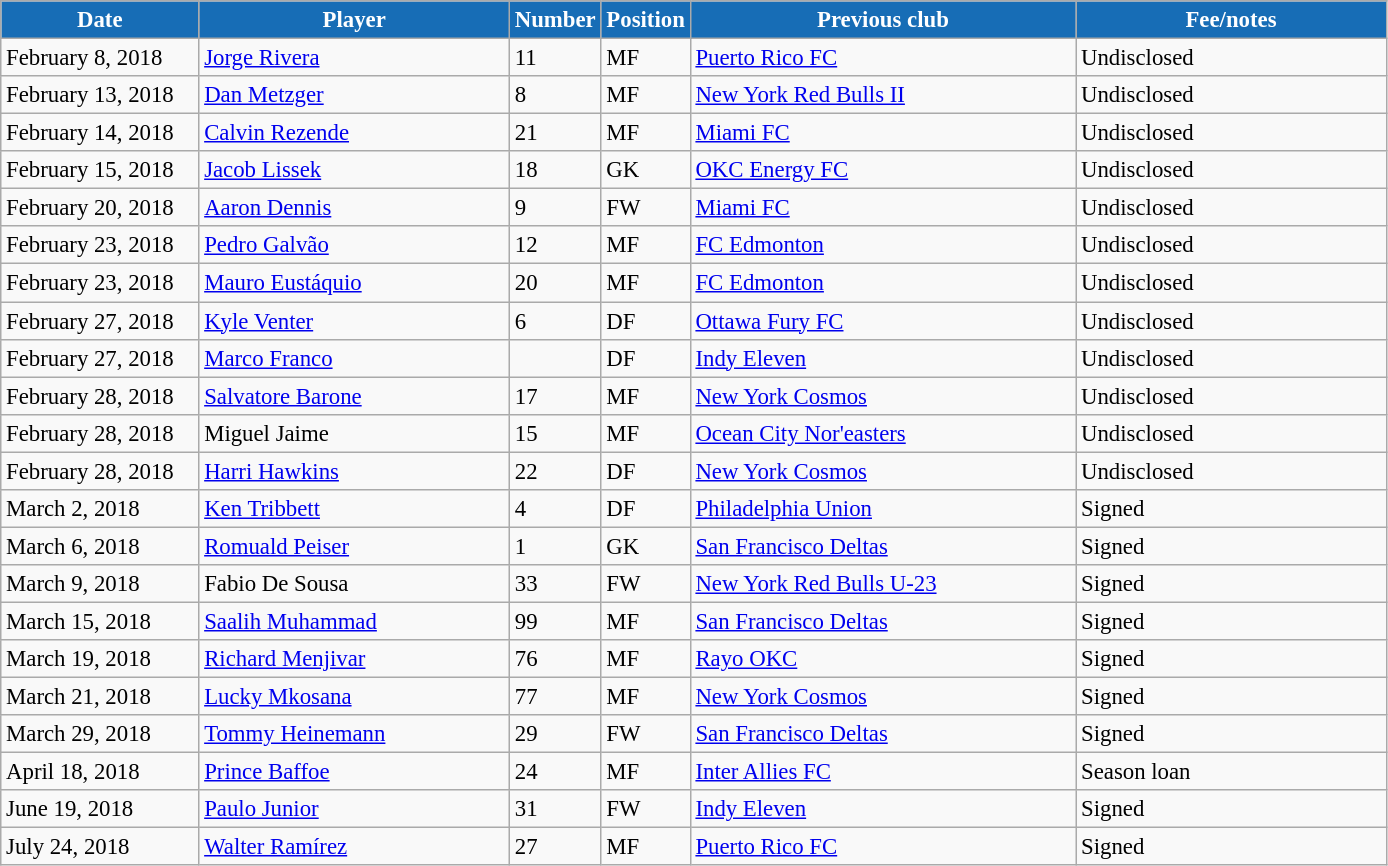<table class="wikitable" style="text-align:left; font-size:95%;">
<tr>
<th style="color:white; background:#176DB6; width:125px;">Date</th>
<th style="color:white; background:#176DB6; width:200px;">Player</th>
<th style="color:white; background:#176DB6; width:50px;">Number</th>
<th style="color:white; background:#176DB6; width:50px;">Position</th>
<th style="color:white; background:#176DB6; width:250px;">Previous club</th>
<th style="color:white; background:#176DB6; width:200px;">Fee/notes</th>
</tr>
<tr>
<td>February 8, 2018</td>
<td> <a href='#'>Jorge Rivera</a></td>
<td>11</td>
<td>MF</td>
<td> <a href='#'>Puerto Rico FC</a></td>
<td>Undisclosed</td>
</tr>
<tr>
<td>February 13, 2018</td>
<td> <a href='#'>Dan Metzger</a></td>
<td>8</td>
<td>MF</td>
<td> <a href='#'>New York Red Bulls II</a></td>
<td>Undisclosed</td>
</tr>
<tr>
<td>February 14, 2018</td>
<td> <a href='#'>Calvin Rezende</a></td>
<td>21</td>
<td>MF</td>
<td> <a href='#'>Miami FC</a></td>
<td>Undisclosed</td>
</tr>
<tr>
<td>February 15, 2018</td>
<td> <a href='#'>Jacob Lissek</a></td>
<td>18</td>
<td>GK</td>
<td> <a href='#'>OKC Energy FC</a></td>
<td>Undisclosed</td>
</tr>
<tr>
<td>February 20, 2018</td>
<td> <a href='#'>Aaron Dennis</a></td>
<td>9</td>
<td>FW</td>
<td> <a href='#'>Miami FC</a></td>
<td>Undisclosed</td>
</tr>
<tr>
<td>February 23, 2018</td>
<td> <a href='#'>Pedro Galvão</a></td>
<td>12</td>
<td>MF</td>
<td> <a href='#'>FC Edmonton</a></td>
<td>Undisclosed</td>
</tr>
<tr>
<td>February 23, 2018</td>
<td> <a href='#'>Mauro Eustáquio</a></td>
<td>20</td>
<td>MF</td>
<td> <a href='#'>FC Edmonton</a></td>
<td>Undisclosed</td>
</tr>
<tr>
<td>February 27, 2018</td>
<td> <a href='#'>Kyle Venter</a></td>
<td>6</td>
<td>DF</td>
<td> <a href='#'>Ottawa Fury FC</a></td>
<td>Undisclosed</td>
</tr>
<tr>
<td>February 27, 2018</td>
<td> <a href='#'>Marco Franco</a></td>
<td></td>
<td>DF</td>
<td> <a href='#'>Indy Eleven</a></td>
<td>Undisclosed</td>
</tr>
<tr>
<td>February 28, 2018</td>
<td> <a href='#'>Salvatore Barone</a></td>
<td>17</td>
<td>MF</td>
<td> <a href='#'>New York Cosmos</a></td>
<td>Undisclosed</td>
</tr>
<tr>
<td>February 28, 2018</td>
<td> Miguel Jaime</td>
<td>15</td>
<td>MF</td>
<td> <a href='#'>Ocean City Nor'easters</a></td>
<td>Undisclosed</td>
</tr>
<tr>
<td>February 28, 2018</td>
<td> <a href='#'>Harri Hawkins</a></td>
<td>22</td>
<td>DF</td>
<td> <a href='#'>New York Cosmos</a></td>
<td>Undisclosed</td>
</tr>
<tr>
<td>March 2, 2018</td>
<td> <a href='#'>Ken Tribbett</a></td>
<td>4</td>
<td>DF</td>
<td> <a href='#'>Philadelphia Union</a></td>
<td>Signed</td>
</tr>
<tr>
<td>March 6, 2018</td>
<td> <a href='#'>Romuald Peiser</a></td>
<td>1</td>
<td>GK</td>
<td> <a href='#'>San Francisco Deltas</a></td>
<td>Signed</td>
</tr>
<tr>
<td>March 9, 2018</td>
<td> Fabio De Sousa</td>
<td>33</td>
<td>FW</td>
<td> <a href='#'>New York Red Bulls U-23</a></td>
<td>Signed</td>
</tr>
<tr>
<td>March 15, 2018</td>
<td> <a href='#'>Saalih Muhammad</a></td>
<td>99</td>
<td>MF</td>
<td> <a href='#'>San Francisco Deltas</a></td>
<td>Signed</td>
</tr>
<tr>
<td>March 19, 2018</td>
<td> <a href='#'>Richard Menjivar</a></td>
<td>76</td>
<td>MF</td>
<td> <a href='#'>Rayo OKC</a></td>
<td>Signed</td>
</tr>
<tr>
<td>March 21, 2018</td>
<td> <a href='#'>Lucky Mkosana</a></td>
<td>77</td>
<td>MF</td>
<td> <a href='#'>New York Cosmos</a></td>
<td>Signed</td>
</tr>
<tr>
<td>March 29, 2018</td>
<td> <a href='#'>Tommy Heinemann</a></td>
<td>29</td>
<td>FW</td>
<td> <a href='#'>San Francisco Deltas</a></td>
<td>Signed</td>
</tr>
<tr>
<td>April 18, 2018</td>
<td> <a href='#'>Prince Baffoe</a></td>
<td>24</td>
<td>MF</td>
<td> <a href='#'>Inter Allies FC</a></td>
<td>Season loan</td>
</tr>
<tr>
<td>June 19, 2018</td>
<td> <a href='#'>Paulo Junior</a></td>
<td>31</td>
<td>FW</td>
<td> <a href='#'>Indy Eleven</a></td>
<td>Signed</td>
</tr>
<tr>
<td>July 24, 2018</td>
<td> <a href='#'>Walter Ramírez</a></td>
<td>27</td>
<td>MF</td>
<td> <a href='#'>Puerto Rico FC</a></td>
<td>Signed</td>
</tr>
</table>
